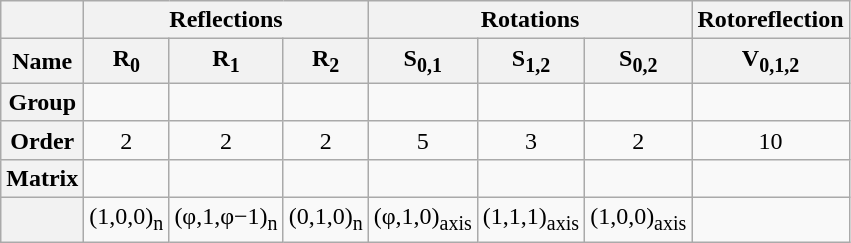<table class=wikitable>
<tr>
<th></th>
<th colspan=3>Reflections</th>
<th colspan=3>Rotations</th>
<th>Rotoreflection</th>
</tr>
<tr>
<th>Name</th>
<th>R<sub>0</sub></th>
<th>R<sub>1</sub></th>
<th>R<sub>2</sub></th>
<th>S<sub>0,1</sub></th>
<th>S<sub>1,2</sub></th>
<th>S<sub>0,2</sub></th>
<th>V<sub>0,1,2</sub></th>
</tr>
<tr align=center>
<th>Group</th>
<td></td>
<td></td>
<td></td>
<td></td>
<td></td>
<td></td>
<td></td>
</tr>
<tr align=center>
<th>Order</th>
<td>2</td>
<td>2</td>
<td>2</td>
<td>5</td>
<td>3</td>
<td>2</td>
<td>10</td>
</tr>
<tr align=center>
<th>Matrix</th>
<td></td>
<td></td>
<td></td>
<td></td>
<td></td>
<td></td>
<td></td>
</tr>
<tr align=center>
<th></th>
<td>(1,0,0)<sub>n</sub></td>
<td>(φ,1,φ−1)<sub>n</sub></td>
<td>(0,1,0)<sub>n</sub></td>
<td>(φ,1,0)<sub>axis</sub></td>
<td>(1,1,1)<sub>axis</sub></td>
<td>(1,0,0)<sub>axis</sub></td>
<td></td>
</tr>
</table>
